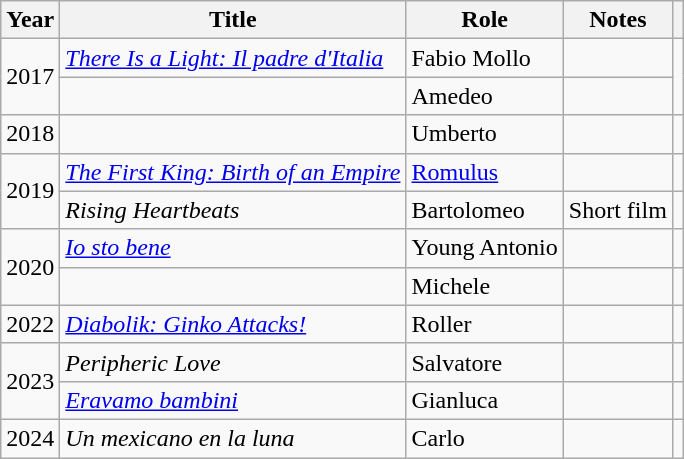<table class="wikitable sortable">
<tr>
<th>Year</th>
<th>Title</th>
<th>Role</th>
<th class="unsortable">Notes</th>
<th class="unsortable"></th>
</tr>
<tr>
<td rowspan="2">2017</td>
<td><em><a href='#'>There Is a Light: Il padre d'Italia</a></em></td>
<td>Fabio Mollo</td>
<td></td>
<td rowspan="2"></td>
</tr>
<tr>
<td><em></em></td>
<td>Amedeo</td>
<td></td>
</tr>
<tr>
<td>2018</td>
<td><em></em></td>
<td>Umberto</td>
<td></td>
<td></td>
</tr>
<tr>
<td rowspan="2">2019</td>
<td><em><a href='#'>The First King: Birth of an Empire</a></em></td>
<td><a href='#'>Romulus</a></td>
<td></td>
<td></td>
</tr>
<tr>
<td><em>Rising Heartbeats</em></td>
<td>Bartolomeo</td>
<td>Short film</td>
<td></td>
</tr>
<tr>
<td rowspan="2">2020</td>
<td><em><a href='#'>Io sto bene</a></em></td>
<td>Young Antonio</td>
<td></td>
<td></td>
</tr>
<tr>
<td><em></em></td>
<td>Michele</td>
<td></td>
<td></td>
</tr>
<tr>
<td>2022</td>
<td><em><a href='#'>Diabolik: Ginko Attacks!</a></em></td>
<td>Roller</td>
<td></td>
<td></td>
</tr>
<tr>
<td rowspan="2">2023</td>
<td><em>Peripheric Love</em></td>
<td>Salvatore</td>
<td></td>
<td></td>
</tr>
<tr>
<td><em><a href='#'>Eravamo bambini</a></em></td>
<td>Gianluca</td>
<td></td>
<td></td>
</tr>
<tr>
<td>2024</td>
<td><em>Un mexicano en la luna</em></td>
<td>Carlo</td>
<td></td>
<td></td>
</tr>
</table>
